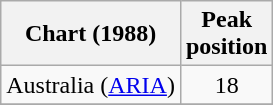<table class="wikitable sortable plainrowheaders" style="text-align:center">
<tr>
<th scope="col">Chart (1988)</th>
<th scope="col">Peak<br> position</th>
</tr>
<tr>
<td align="left">Australia (<a href='#'>ARIA</a>)</td>
<td style="text-align:center;">18</td>
</tr>
<tr>
</tr>
</table>
